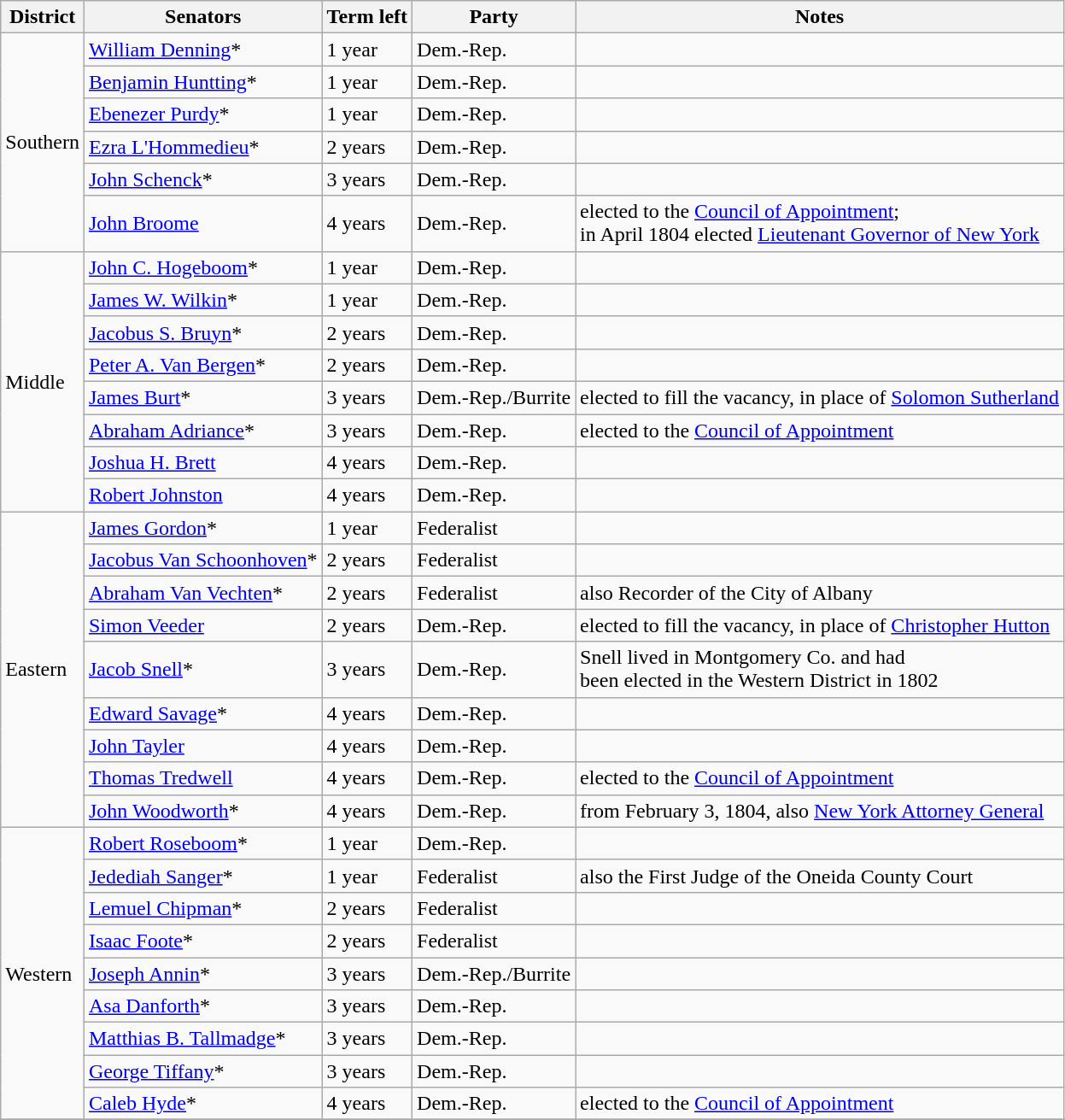<table class=wikitable>
<tr>
<th>District</th>
<th>Senators</th>
<th>Term left</th>
<th>Party</th>
<th>Notes</th>
</tr>
<tr>
<td rowspan="6">Southern</td>
<td><a href='#'>William Denning</a>*</td>
<td>1 year</td>
<td>Dem.-Rep.</td>
<td></td>
</tr>
<tr>
<td><a href='#'>Benjamin Huntting</a>*</td>
<td>1 year</td>
<td>Dem.-Rep.</td>
<td></td>
</tr>
<tr>
<td><a href='#'>Ebenezer Purdy</a>*</td>
<td>1 year</td>
<td>Dem.-Rep.</td>
<td></td>
</tr>
<tr>
<td><a href='#'>Ezra L'Hommedieu</a>*</td>
<td>2 years</td>
<td>Dem.-Rep.</td>
<td></td>
</tr>
<tr>
<td><a href='#'>John Schenck</a>*</td>
<td>3 years</td>
<td>Dem.-Rep.</td>
<td></td>
</tr>
<tr>
<td><a href='#'>John Broome</a></td>
<td>4 years</td>
<td>Dem.-Rep.</td>
<td>elected to the <a href='#'>Council of Appointment</a>; <br>in April 1804 elected <a href='#'>Lieutenant Governor of New York</a></td>
</tr>
<tr>
<td rowspan="8">Middle</td>
<td><a href='#'>John C. Hogeboom</a>*</td>
<td>1 year</td>
<td>Dem.-Rep.</td>
<td></td>
</tr>
<tr>
<td><a href='#'>James W. Wilkin</a>*</td>
<td>1 year</td>
<td>Dem.-Rep.</td>
<td></td>
</tr>
<tr>
<td><a href='#'>Jacobus S. Bruyn</a>*</td>
<td>2 years</td>
<td>Dem.-Rep.</td>
<td></td>
</tr>
<tr>
<td><a href='#'>Peter A. Van Bergen</a>*</td>
<td>2 years</td>
<td>Dem.-Rep.</td>
<td></td>
</tr>
<tr>
<td><a href='#'>James Burt</a>*</td>
<td>3 years</td>
<td>Dem.-Rep./Burrite</td>
<td>elected to fill the vacancy, in place of <a href='#'>Solomon Sutherland</a></td>
</tr>
<tr>
<td><a href='#'>Abraham Adriance</a>*</td>
<td>3 years</td>
<td>Dem.-Rep.</td>
<td>elected to the <a href='#'>Council of Appointment</a></td>
</tr>
<tr>
<td><a href='#'>Joshua H. Brett</a></td>
<td>4 years</td>
<td>Dem.-Rep.</td>
<td></td>
</tr>
<tr>
<td><a href='#'>Robert Johnston</a></td>
<td>4 years</td>
<td>Dem.-Rep.</td>
<td></td>
</tr>
<tr>
<td rowspan="9">Eastern</td>
<td><a href='#'>James Gordon</a>*</td>
<td>1 year</td>
<td>Federalist</td>
<td></td>
</tr>
<tr>
<td nowrap><a href='#'>Jacobus Van Schoonhoven</a>*</td>
<td>2 years</td>
<td>Federalist</td>
<td></td>
</tr>
<tr>
<td><a href='#'>Abraham Van Vechten</a>*</td>
<td>2 years</td>
<td>Federalist</td>
<td>also Recorder of the City of Albany</td>
</tr>
<tr>
<td><a href='#'>Simon Veeder</a></td>
<td>2 years</td>
<td>Dem.-Rep.</td>
<td>elected to fill the vacancy, in place of <a href='#'>Christopher Hutton</a></td>
</tr>
<tr>
<td><a href='#'>Jacob Snell</a>*</td>
<td>3 years</td>
<td>Dem.-Rep.</td>
<td>Snell lived in Montgomery Co. and had <br>been elected in the Western District in 1802</td>
</tr>
<tr>
<td><a href='#'>Edward Savage</a>*</td>
<td>4 years</td>
<td>Dem.-Rep.</td>
<td></td>
</tr>
<tr>
<td><a href='#'>John Tayler</a></td>
<td>4 years</td>
<td>Dem.-Rep.</td>
<td></td>
</tr>
<tr>
<td><a href='#'>Thomas Tredwell</a></td>
<td>4 years</td>
<td>Dem.-Rep.</td>
<td>elected to the <a href='#'>Council of Appointment</a></td>
</tr>
<tr>
<td><a href='#'>John Woodworth</a>*</td>
<td>4 years</td>
<td>Dem.-Rep.</td>
<td>from February 3, 1804, also <a href='#'>New York Attorney General</a></td>
</tr>
<tr>
<td rowspan="9">Western</td>
<td><a href='#'>Robert Roseboom</a>*</td>
<td>1 year</td>
<td>Dem.-Rep.</td>
<td></td>
</tr>
<tr>
<td><a href='#'>Jedediah Sanger</a>*</td>
<td>1 year</td>
<td>Federalist</td>
<td>also the First Judge of the Oneida County Court</td>
</tr>
<tr>
<td><a href='#'>Lemuel Chipman</a>*</td>
<td>2 years</td>
<td>Federalist</td>
<td></td>
</tr>
<tr>
<td><a href='#'>Isaac Foote</a>*</td>
<td>2 years</td>
<td>Federalist</td>
<td></td>
</tr>
<tr>
<td><a href='#'>Joseph Annin</a>*</td>
<td>3 years</td>
<td>Dem.-Rep./Burrite</td>
<td></td>
</tr>
<tr>
<td><a href='#'>Asa Danforth</a>*</td>
<td>3 years</td>
<td>Dem.-Rep.</td>
<td></td>
</tr>
<tr>
<td><a href='#'>Matthias B. Tallmadge</a>*</td>
<td>3 years</td>
<td>Dem.-Rep.</td>
<td></td>
</tr>
<tr>
<td><a href='#'>George Tiffany</a>*</td>
<td>3 years</td>
<td>Dem.-Rep.</td>
<td></td>
</tr>
<tr>
<td><a href='#'>Caleb Hyde</a>*</td>
<td>4 years</td>
<td>Dem.-Rep.</td>
<td>elected to the <a href='#'>Council of Appointment</a></td>
</tr>
<tr>
</tr>
</table>
